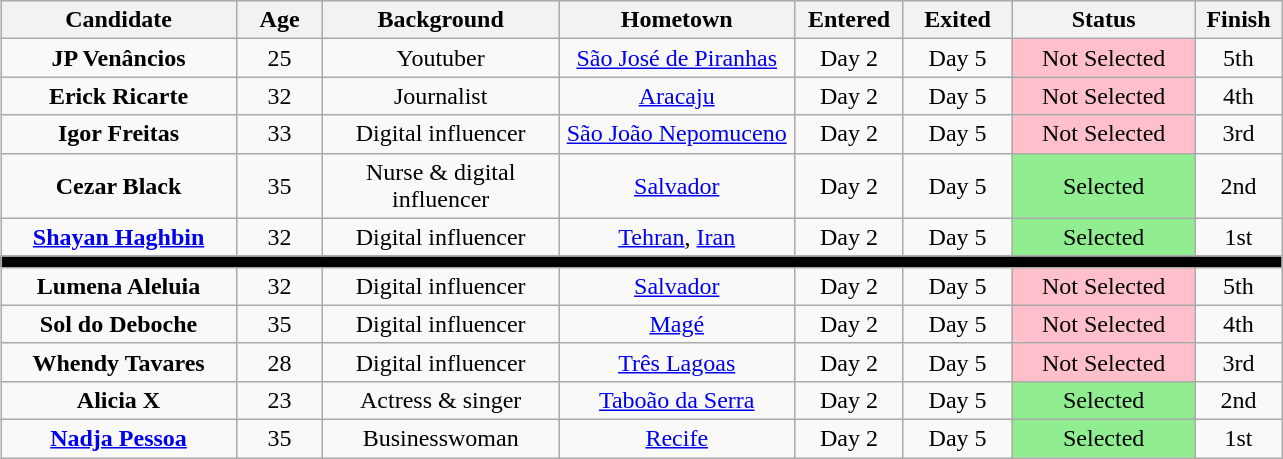<table class= "wikitable sortable" style="text-align: center; margin:auto; align: center">
<tr>
<th width=150>Candidate</th>
<th width=050>Age</th>
<th width=150>Background </th>
<th width=150>Hometown</th>
<th width=065>Entered</th>
<th width=065>Exited</th>
<th width=115>Status</th>
<th width=050>Finish</th>
</tr>
<tr>
<td><strong>JP Venâncios</strong><br></td>
<td>25</td>
<td>Youtuber</td>
<td><a href='#'>São José de Piranhas</a></td>
<td>Day 2</td>
<td>Day 5</td>
<td bgcolor=FFC0CB nowrap>Not Selected<br></td>
<td>5th</td>
</tr>
<tr>
<td><strong>Erick Ricarte</strong><br></td>
<td>32</td>
<td>Journalist</td>
<td><a href='#'>Aracaju</a></td>
<td>Day 2</td>
<td>Day 5</td>
<td bgcolor=FFC0CB nowrap>Not Selected<br></td>
<td>4th</td>
</tr>
<tr>
<td nowrap><strong>Igor Freitas</strong><br></td>
<td>33</td>
<td nowrap>Digital influencer</td>
<td><a href='#'>São João Nepomuceno</a></td>
<td>Day 2</td>
<td>Day 5</td>
<td bgcolor=FFC0CB nowrap>Not Selected<br></td>
<td>3rd</td>
</tr>
<tr>
<td nowrap><strong>Cezar Black</strong><br></td>
<td>35</td>
<td>Nurse & digital influencer</td>
<td><a href='#'>Salvador</a></td>
<td>Day 2</td>
<td>Day 5</td>
<td bgcolor=90EE90>Selected<br></td>
<td>2nd</td>
</tr>
<tr>
<td><a href='#'><strong>Shayan Haghbin</strong></a><br></td>
<td>32</td>
<td>Digital influencer</td>
<td><a href='#'>Tehran</a>, <a href='#'>Iran</a></td>
<td>Day 2</td>
<td>Day 5</td>
<td bgcolor=90EE90>Selected<br></td>
<td>1st</td>
</tr>
<tr>
<td bgcolor=000000 colspan=8></td>
</tr>
<tr>
<td nowrap><strong>Lumena Aleluia</strong><br></td>
<td>32</td>
<td nowrap>Digital influencer</td>
<td><a href='#'>Salvador</a></td>
<td>Day 2</td>
<td>Day 5</td>
<td bgcolor=FFC0CB nowrap>Not Selected<br></td>
<td>5th</td>
</tr>
<tr>
<td><strong>Sol do Deboche</strong><br></td>
<td>35</td>
<td>Digital influencer</td>
<td><a href='#'>Magé</a></td>
<td>Day 2</td>
<td>Day 5</td>
<td bgcolor=FFC0CB nowrap>Not Selected<br></td>
<td>4th</td>
</tr>
<tr>
<td><strong>Whendy Tavares</strong><br></td>
<td>28</td>
<td>Digital influencer</td>
<td><a href='#'>Três Lagoas</a></td>
<td>Day 2</td>
<td>Day 5</td>
<td bgcolor=FFC0CB nowrap>Not Selected<br></td>
<td>3rd</td>
</tr>
<tr>
<td><strong>Alicia X</strong><br></td>
<td>23</td>
<td>Actress & singer</td>
<td><a href='#'>Taboão da Serra</a></td>
<td>Day 2</td>
<td>Day 5</td>
<td bgcolor=90EE90>Selected<br></td>
<td>2nd</td>
</tr>
<tr>
<td><a href='#'><strong>Nadja Pessoa</strong></a><br></td>
<td>35</td>
<td>Businesswoman</td>
<td><a href='#'>Recife</a></td>
<td>Day 2</td>
<td>Day 5</td>
<td bgcolor=90EE90>Selected<br></td>
<td>1st</td>
</tr>
</table>
